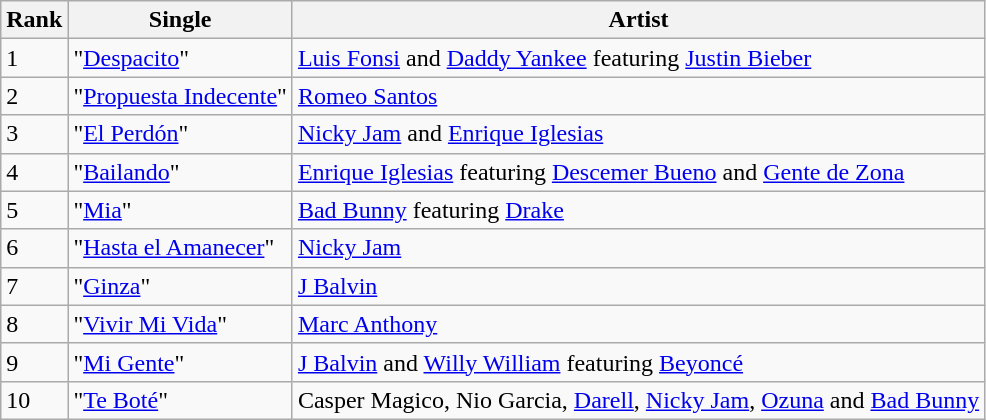<table class="wikitable sortable">
<tr>
<th>Rank</th>
<th>Single</th>
<th>Artist</th>
</tr>
<tr>
<td>1</td>
<td>"<a href='#'>Despacito</a>"</td>
<td><a href='#'>Luis Fonsi</a> and <a href='#'>Daddy Yankee</a> featuring <a href='#'>Justin Bieber</a></td>
</tr>
<tr>
<td>2</td>
<td>"<a href='#'>Propuesta Indecente</a>"</td>
<td><a href='#'>Romeo Santos</a></td>
</tr>
<tr>
<td>3</td>
<td>"<a href='#'>El Perdón</a>"</td>
<td><a href='#'>Nicky Jam</a> and <a href='#'>Enrique Iglesias</a></td>
</tr>
<tr>
<td>4</td>
<td>"<a href='#'>Bailando</a>"</td>
<td><a href='#'>Enrique Iglesias</a> featuring <a href='#'>Descemer Bueno</a> and <a href='#'>Gente de Zona</a></td>
</tr>
<tr>
<td>5</td>
<td>"<a href='#'>Mia</a>"</td>
<td><a href='#'>Bad Bunny</a> featuring <a href='#'>Drake</a></td>
</tr>
<tr>
<td>6</td>
<td>"<a href='#'>Hasta el Amanecer</a>"</td>
<td><a href='#'>Nicky Jam</a></td>
</tr>
<tr>
<td>7</td>
<td>"<a href='#'>Ginza</a>"</td>
<td><a href='#'>J Balvin</a></td>
</tr>
<tr>
<td>8</td>
<td>"<a href='#'>Vivir Mi Vida</a>"</td>
<td><a href='#'>Marc Anthony</a></td>
</tr>
<tr>
<td>9</td>
<td>"<a href='#'>Mi Gente</a>"</td>
<td><a href='#'>J Balvin</a> and <a href='#'>Willy William</a> featuring <a href='#'>Beyoncé</a></td>
</tr>
<tr>
<td>10</td>
<td>"<a href='#'>Te Boté</a>"</td>
<td>Casper Magico, Nio Garcia, <a href='#'>Darell</a>, <a href='#'>Nicky Jam</a>, <a href='#'>Ozuna</a> and <a href='#'>Bad Bunny</a></td>
</tr>
</table>
